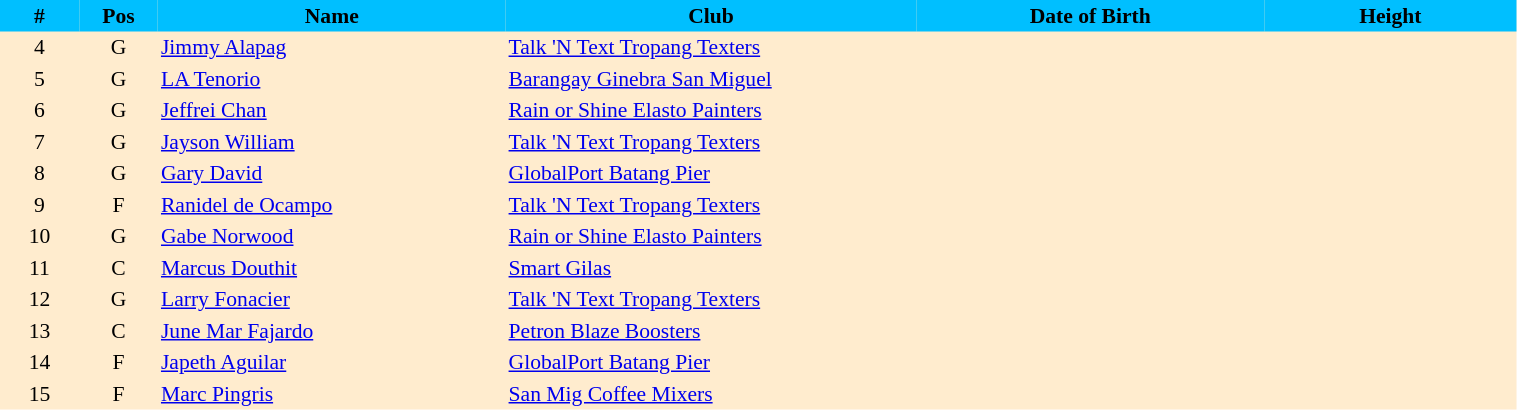<table border=0 cellpadding=2 cellspacing=0  |- bgcolor=#FFECCE style="text-align:center; font-size:90%;" width=80%>
<tr bgcolor=#00BFFF>
<th width=5%>#</th>
<th width=5%>Pos</th>
<th width=22%>Name</th>
<th width=26%>Club</th>
<th width=22%>Date of Birth</th>
<th width=16%>Height</th>
</tr>
<tr>
<td>4</td>
<td>G</td>
<td align=left><a href='#'>Jimmy Alapag</a></td>
<td align=left> <a href='#'>Talk 'N Text Tropang Texters</a></td>
<td align=left></td>
<td></td>
</tr>
<tr>
<td>5</td>
<td>G</td>
<td align=left><a href='#'>LA Tenorio</a></td>
<td align=left> <a href='#'>Barangay Ginebra San Miguel</a></td>
<td align=left></td>
<td></td>
</tr>
<tr>
<td>6</td>
<td>G</td>
<td align=left><a href='#'>Jeffrei Chan</a></td>
<td align=left> <a href='#'>Rain or Shine Elasto Painters</a></td>
<td align=left></td>
<td></td>
</tr>
<tr>
<td>7</td>
<td>G</td>
<td align=left><a href='#'>Jayson William</a></td>
<td align=left> <a href='#'>Talk 'N Text Tropang Texters</a></td>
<td align=left></td>
<td></td>
</tr>
<tr>
<td>8</td>
<td>G</td>
<td align=left><a href='#'>Gary David</a></td>
<td align=left> <a href='#'>GlobalPort Batang Pier</a></td>
<td align=left></td>
<td></td>
</tr>
<tr>
<td>9</td>
<td>F</td>
<td align=left><a href='#'>Ranidel de Ocampo</a></td>
<td align=left> <a href='#'>Talk 'N Text Tropang Texters</a></td>
<td align=left></td>
<td></td>
</tr>
<tr>
<td>10</td>
<td>G</td>
<td align=left><a href='#'>Gabe Norwood</a></td>
<td align=left> <a href='#'>Rain or Shine Elasto Painters</a></td>
<td align=left></td>
<td></td>
</tr>
<tr>
<td>11</td>
<td>C</td>
<td align=left><a href='#'>Marcus Douthit</a></td>
<td align=left> <a href='#'>Smart Gilas</a></td>
<td align=left></td>
<td></td>
</tr>
<tr>
<td>12</td>
<td>G</td>
<td align=left><a href='#'>Larry Fonacier</a></td>
<td align=left> <a href='#'>Talk 'N Text Tropang Texters</a></td>
<td align=left></td>
<td></td>
</tr>
<tr>
<td>13</td>
<td>C</td>
<td align=left><a href='#'>June Mar Fajardo</a></td>
<td align=left> <a href='#'>Petron Blaze Boosters</a></td>
<td align=left></td>
<td></td>
</tr>
<tr>
<td>14</td>
<td>F</td>
<td align=left><a href='#'>Japeth Aguilar</a></td>
<td align=left> <a href='#'>GlobalPort Batang Pier</a></td>
<td align=left></td>
<td></td>
</tr>
<tr>
<td>15</td>
<td>F</td>
<td align=left><a href='#'>Marc Pingris</a></td>
<td align=left> <a href='#'>San Mig Coffee Mixers</a></td>
<td align=left></td>
<td></td>
</tr>
</table>
